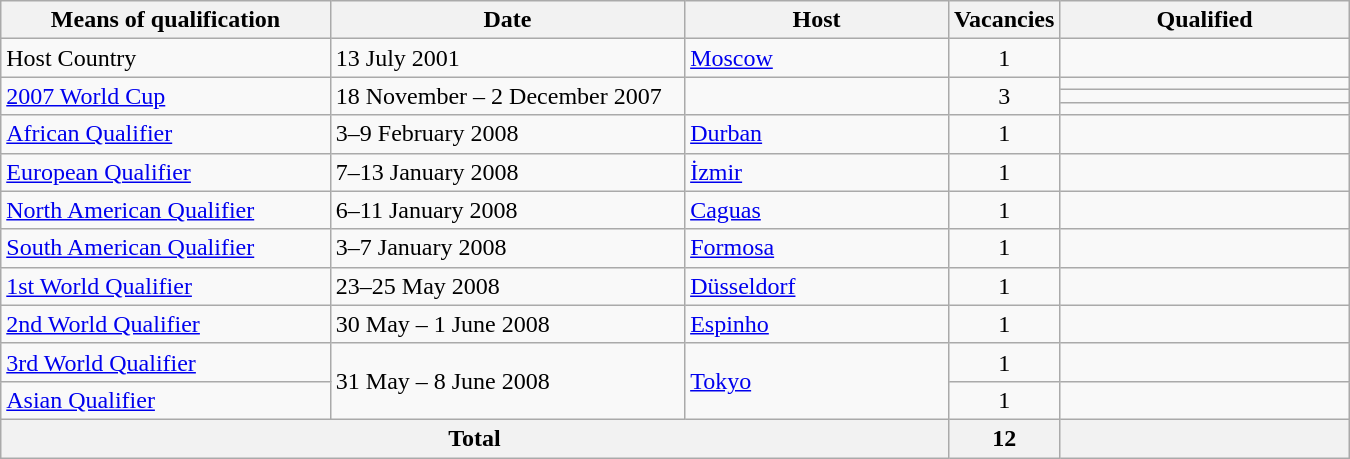<table class="wikitable" width=900>
<tr>
<th width=25%>Means of qualification</th>
<th width=27%>Date</th>
<th width=20%>Host</th>
<th width=6%>Vacancies</th>
<th width=22%>Qualified</th>
</tr>
<tr>
<td>Host Country</td>
<td>13 July 2001</td>
<td> <a href='#'>Moscow</a></td>
<td align="center">1</td>
<td></td>
</tr>
<tr>
<td rowspan="3"><a href='#'>2007 World Cup</a></td>
<td rowspan="3">18 November – 2 December 2007</td>
<td rowspan="3"></td>
<td rowspan="3" align="center">3</td>
<td></td>
</tr>
<tr>
<td></td>
</tr>
<tr>
<td></td>
</tr>
<tr>
<td><a href='#'>African Qualifier</a></td>
<td>3–9 February 2008</td>
<td> <a href='#'>Durban</a></td>
<td align="center">1</td>
<td></td>
</tr>
<tr>
<td><a href='#'>European Qualifier</a></td>
<td>7–13 January 2008</td>
<td> <a href='#'>İzmir</a></td>
<td align="center">1</td>
<td></td>
</tr>
<tr>
<td><a href='#'>North American Qualifier</a></td>
<td>6–11 January 2008</td>
<td> <a href='#'>Caguas</a></td>
<td align="center">1</td>
<td></td>
</tr>
<tr>
<td><a href='#'>South American Qualifier</a></td>
<td>3–7 January 2008</td>
<td> <a href='#'>Formosa</a></td>
<td align="center">1</td>
<td></td>
</tr>
<tr>
<td><a href='#'>1st World Qualifier</a></td>
<td>23–25 May 2008</td>
<td> <a href='#'>Düsseldorf</a></td>
<td align="center">1</td>
<td></td>
</tr>
<tr>
<td><a href='#'>2nd World Qualifier</a></td>
<td>30 May – 1 June 2008</td>
<td> <a href='#'>Espinho</a></td>
<td align="center">1</td>
<td></td>
</tr>
<tr>
<td><a href='#'>3rd World Qualifier</a></td>
<td rowspan="2">31 May – 8 June 2008</td>
<td rowspan="2"> <a href='#'>Tokyo</a></td>
<td align="center">1</td>
<td></td>
</tr>
<tr>
<td><a href='#'>Asian Qualifier</a></td>
<td align="center">1</td>
<td></td>
</tr>
<tr>
<th colspan="3">Total</th>
<th>12</th>
<th></th>
</tr>
</table>
